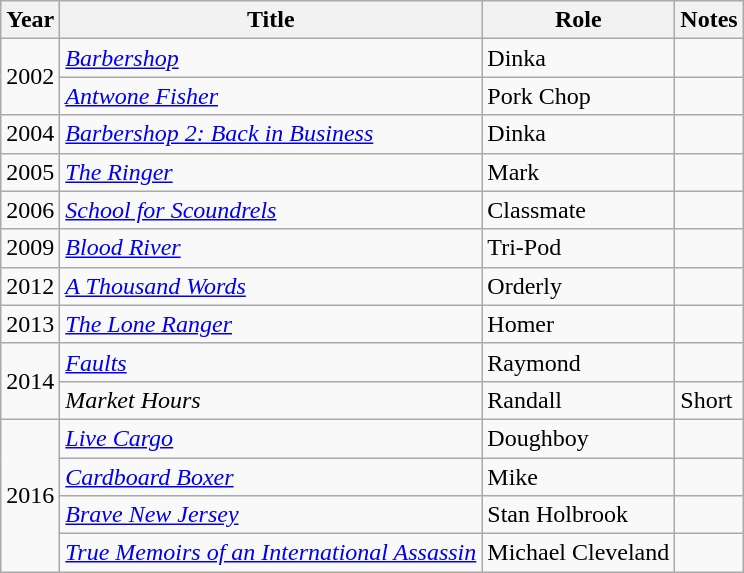<table class="wikitable plainrowheaders sortable" style="margin-right: 0;">
<tr>
<th scope="col">Year</th>
<th scope="col">Title</th>
<th scope="col">Role</th>
<th scope="col" class="unsortable">Notes</th>
</tr>
<tr>
<td rowspan=2>2002</td>
<td><em><a href='#'>Barbershop</a></em></td>
<td>Dinka</td>
<td></td>
</tr>
<tr>
<td><em><a href='#'>Antwone Fisher</a></em></td>
<td>Pork Chop</td>
<td></td>
</tr>
<tr>
<td>2004</td>
<td><em><a href='#'>Barbershop 2: Back in Business</a></em></td>
<td>Dinka</td>
<td></td>
</tr>
<tr>
<td>2005</td>
<td><em><a href='#'>The Ringer</a></em></td>
<td>Mark</td>
<td></td>
</tr>
<tr>
<td>2006</td>
<td><em><a href='#'>School for Scoundrels</a></em></td>
<td>Classmate</td>
<td></td>
</tr>
<tr>
<td>2009</td>
<td><em><a href='#'>Blood River</a></em></td>
<td>Tri-Pod</td>
<td></td>
</tr>
<tr>
<td>2012</td>
<td><em><a href='#'>A Thousand Words</a></em></td>
<td>Orderly</td>
<td></td>
</tr>
<tr>
<td>2013</td>
<td><em><a href='#'>The Lone Ranger</a></em></td>
<td>Homer</td>
<td></td>
</tr>
<tr>
<td rowspan=2>2014</td>
<td><em><a href='#'>Faults</a></em></td>
<td>Raymond</td>
<td></td>
</tr>
<tr>
<td><em>Market Hours</em></td>
<td>Randall</td>
<td>Short</td>
</tr>
<tr>
<td rowspan=4>2016</td>
<td><em><a href='#'>Live Cargo</a></em></td>
<td>Doughboy</td>
<td></td>
</tr>
<tr>
<td><em><a href='#'>Cardboard Boxer</a></em></td>
<td>Mike</td>
<td></td>
</tr>
<tr>
<td><em><a href='#'>Brave New Jersey</a></em></td>
<td>Stan Holbrook</td>
<td></td>
</tr>
<tr>
<td><em><a href='#'>True Memoirs of an International Assassin</a></em></td>
<td>Michael Cleveland</td>
<td></td>
</tr>
</table>
